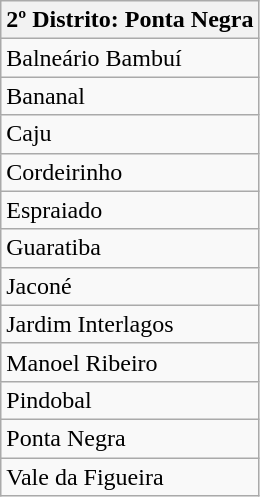<table class="wikitable">
<tr>
<th><strong>2º Distrito: Ponta Negra</strong></th>
</tr>
<tr>
<td>Balneário Bambuí</td>
</tr>
<tr>
<td>Bananal</td>
</tr>
<tr>
<td>Caju</td>
</tr>
<tr>
<td>Cordeirinho</td>
</tr>
<tr>
<td>Espraiado</td>
</tr>
<tr>
<td>Guaratiba</td>
</tr>
<tr>
<td>Jaconé</td>
</tr>
<tr>
<td>Jardim Interlagos</td>
</tr>
<tr>
<td>Manoel Ribeiro</td>
</tr>
<tr>
<td>Pindobal</td>
</tr>
<tr>
<td>Ponta Negra</td>
</tr>
<tr>
<td>Vale da Figueira</td>
</tr>
</table>
